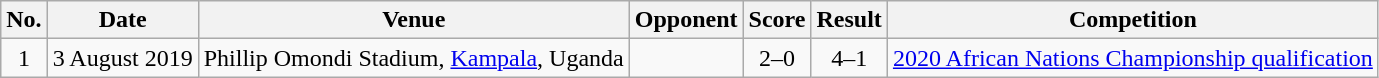<table class="wikitable sortable">
<tr>
<th scope="col">No.</th>
<th scope="col">Date</th>
<th scope="col">Venue</th>
<th scope="col">Opponent</th>
<th scope="col">Score</th>
<th scope="col">Result</th>
<th scope="col">Competition</th>
</tr>
<tr>
<td align="center">1</td>
<td>3 August 2019</td>
<td>Phillip Omondi Stadium, <a href='#'>Kampala</a>, Uganda</td>
<td></td>
<td align="center">2–0</td>
<td align="center">4–1</td>
<td><a href='#'>2020 African Nations Championship qualification</a></td>
</tr>
</table>
